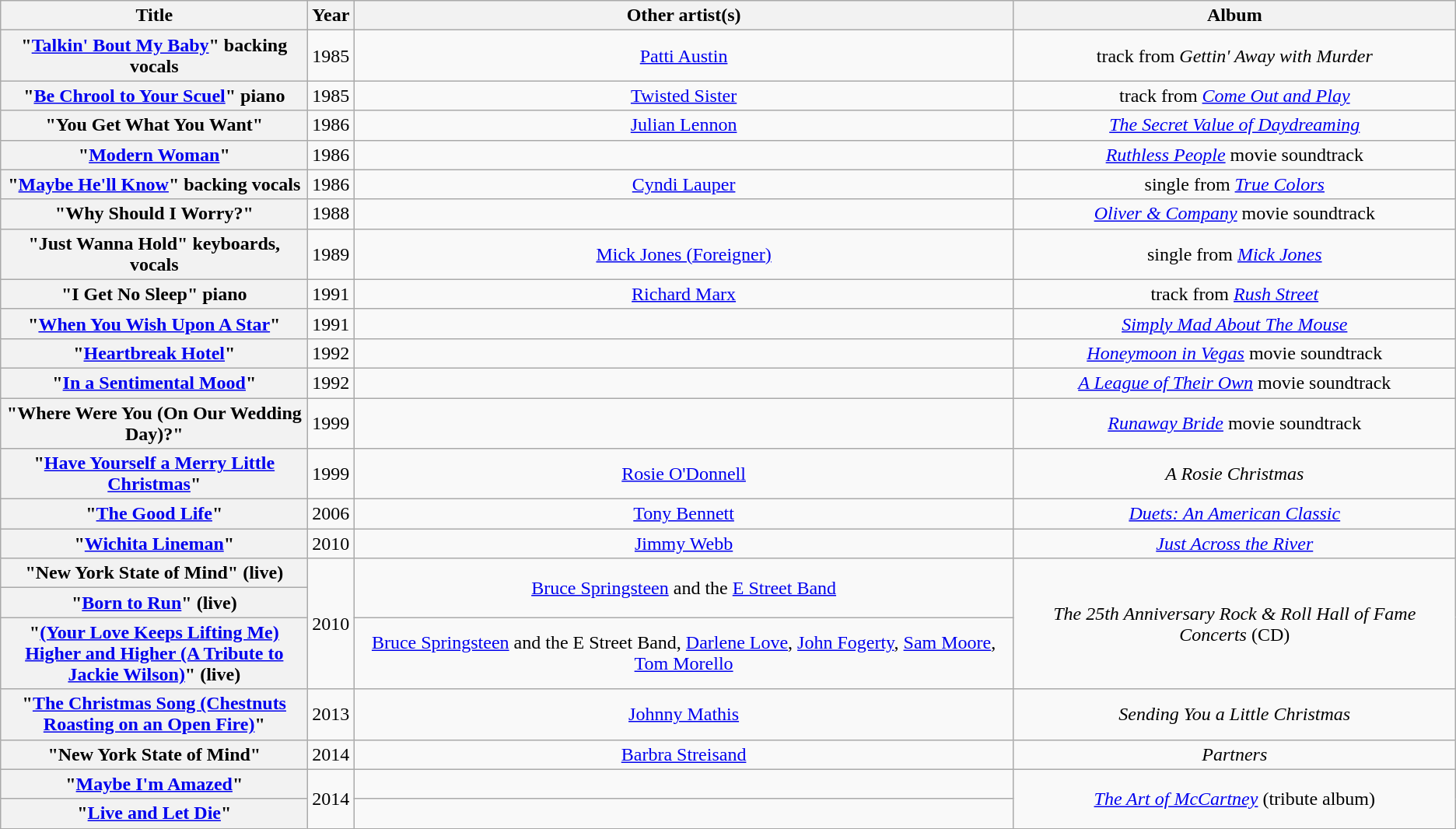<table class="wikitable plainrowheaders" style="text-align:center;" border="1">
<tr>
<th scope="col" style="width:16em;">Title</th>
<th scope="col">Year</th>
<th scope="col">Other artist(s)</th>
<th scope="col">Album</th>
</tr>
<tr>
<th scope="row">"<a href='#'>Talkin' Bout My Baby</a>" backing vocals</th>
<td>1985</td>
<td><a href='#'>Patti Austin</a></td>
<td>track from <em>Gettin' Away with Murder</em></td>
</tr>
<tr>
<th scope="row">"<a href='#'>Be Chrool to Your Scuel</a>" piano</th>
<td>1985</td>
<td><a href='#'>Twisted Sister</a></td>
<td>track from <em><a href='#'>Come Out and Play</a></em></td>
</tr>
<tr>
<th scope="row">"You Get What You Want"</th>
<td>1986</td>
<td><a href='#'>Julian Lennon</a></td>
<td><em><a href='#'>The Secret Value of Daydreaming</a></em></td>
</tr>
<tr>
<th scope="row">"<a href='#'>Modern Woman</a>"</th>
<td>1986</td>
<td></td>
<td><em><a href='#'>Ruthless People</a></em> movie soundtrack</td>
</tr>
<tr>
<th scope="row">"<a href='#'>Maybe He'll Know</a>" backing vocals</th>
<td>1986</td>
<td><a href='#'>Cyndi Lauper</a></td>
<td>single from <em><a href='#'>True Colors</a></em></td>
</tr>
<tr>
<th scope="row">"Why Should I Worry?"</th>
<td>1988</td>
<td></td>
<td><em><a href='#'>Oliver & Company</a></em> movie soundtrack</td>
</tr>
<tr>
<th scope="row">"Just Wanna Hold" keyboards, vocals</th>
<td>1989</td>
<td><a href='#'>Mick Jones (Foreigner)</a></td>
<td>single from <em><a href='#'>Mick Jones</a> </em></td>
</tr>
<tr>
<th scope="row">"I Get No Sleep" piano</th>
<td>1991</td>
<td><a href='#'>Richard Marx</a></td>
<td>track from <em><a href='#'>Rush Street</a></em></td>
</tr>
<tr>
<th scope="row">"<a href='#'>When You Wish Upon A Star</a>"</th>
<td>1991</td>
<td></td>
<td><em><a href='#'>Simply Mad About The Mouse</a></em></td>
</tr>
<tr>
<th scope="row">"<a href='#'>Heartbreak Hotel</a>"</th>
<td>1992</td>
<td></td>
<td><em><a href='#'>Honeymoon in Vegas</a></em> movie soundtrack</td>
</tr>
<tr>
<th scope="row">"<a href='#'>In a Sentimental Mood</a>"</th>
<td>1992</td>
<td></td>
<td><em><a href='#'>A League of Their Own</a></em> movie soundtrack</td>
</tr>
<tr>
<th scope="row">"Where Were You (On Our Wedding Day)?"</th>
<td>1999</td>
<td></td>
<td><em><a href='#'>Runaway Bride</a></em> movie soundtrack</td>
</tr>
<tr>
<th scope="row">"<a href='#'>Have Yourself a Merry Little Christmas</a>"</th>
<td>1999</td>
<td><a href='#'>Rosie O'Donnell</a></td>
<td><em>A Rosie Christmas</em></td>
</tr>
<tr>
<th scope="row">"<a href='#'>The Good Life</a>"</th>
<td>2006</td>
<td><a href='#'>Tony Bennett</a></td>
<td><em><a href='#'>Duets: An American Classic</a></em></td>
</tr>
<tr>
<th scope="row">"<a href='#'>Wichita Lineman</a>"</th>
<td>2010</td>
<td><a href='#'>Jimmy Webb</a></td>
<td><em><a href='#'>Just Across the River</a></em></td>
</tr>
<tr>
<th scope="row">"New York State of Mind" (live)</th>
<td rowspan="3">2010</td>
<td rowspan="2"><a href='#'>Bruce Springsteen</a> and the <a href='#'>E Street Band</a></td>
<td rowspan="3"><em>The 25th Anniversary Rock & Roll Hall of Fame Concerts</em> (CD)</td>
</tr>
<tr>
<th scope="row">"<a href='#'>Born to Run</a>" (live)</th>
</tr>
<tr>
<th scope="row">"<a href='#'>(Your Love Keeps Lifting Me) Higher and Higher (A Tribute to Jackie Wilson)</a>" (live)</th>
<td><a href='#'>Bruce Springsteen</a> and the E Street Band, <a href='#'>Darlene Love</a>, <a href='#'>John Fogerty</a>, <a href='#'>Sam Moore</a>, <a href='#'>Tom Morello</a></td>
</tr>
<tr>
<th scope="row">"<a href='#'>The Christmas Song (Chestnuts Roasting on an Open Fire)</a>"</th>
<td>2013</td>
<td><a href='#'>Johnny Mathis</a></td>
<td><em>Sending You a Little Christmas</em></td>
</tr>
<tr>
<th scope="row">"New York State of Mind"</th>
<td>2014</td>
<td><a href='#'>Barbra Streisand</a></td>
<td><em>Partners</em></td>
</tr>
<tr>
<th scope="row">"<a href='#'>Maybe I'm Amazed</a>"</th>
<td rowspan="2">2014</td>
<td></td>
<td rowspan="2"><em><a href='#'>The Art of McCartney</a></em> (tribute album)</td>
</tr>
<tr>
<th scope="row">"<a href='#'>Live and Let Die</a>"</th>
<td></td>
</tr>
</table>
